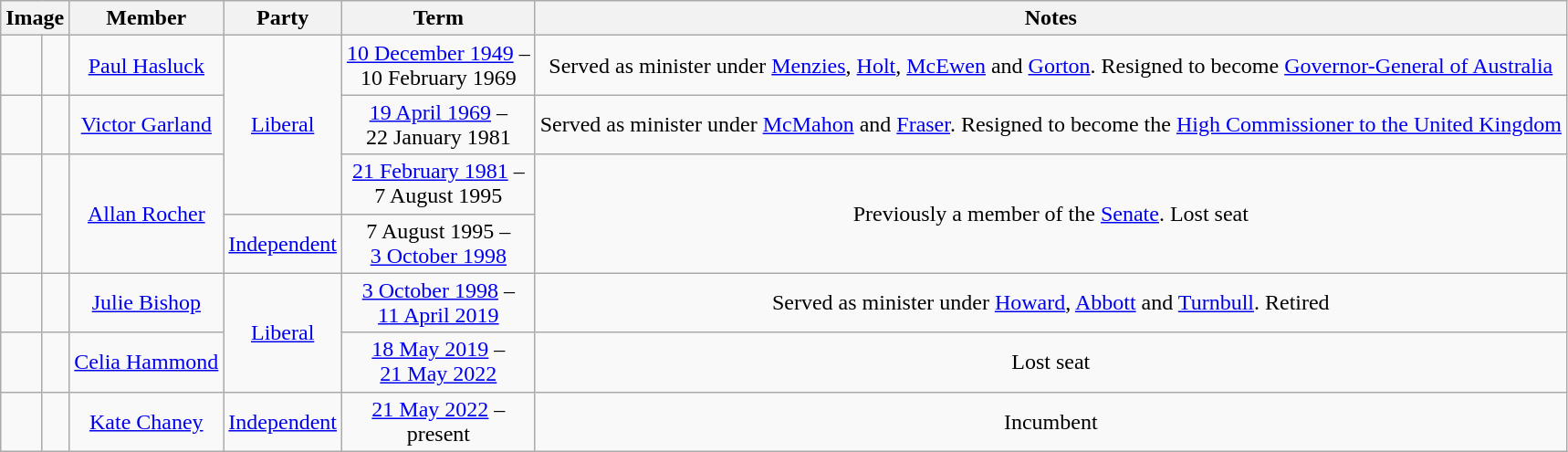<table class=wikitable style="text-align:center">
<tr>
<th colspan=2>Image</th>
<th>Member</th>
<th>Party</th>
<th>Term</th>
<th>Notes</th>
</tr>
<tr>
<td> </td>
<td></td>
<td><a href='#'>Paul Hasluck</a><br></td>
<td rowspan="3"><a href='#'>Liberal</a></td>
<td nowrap><a href='#'>10 December 1949</a> –<br>10 February 1969</td>
<td>Served as minister under <a href='#'>Menzies</a>, <a href='#'>Holt</a>, <a href='#'>McEwen</a> and <a href='#'>Gorton</a>. Resigned to become <a href='#'>Governor-General of Australia</a></td>
</tr>
<tr>
<td> </td>
<td></td>
<td><a href='#'>Victor Garland</a><br></td>
<td nowrap><a href='#'>19 April 1969</a> –<br>22 January 1981</td>
<td>Served as minister under <a href='#'>McMahon</a> and <a href='#'>Fraser</a>. Resigned to become the <a href='#'>High Commissioner to the United Kingdom</a></td>
</tr>
<tr>
<td> </td>
<td rowspan=2></td>
<td rowspan=2><a href='#'>Allan Rocher</a><br></td>
<td nowrap><a href='#'>21 February 1981</a> –<br>7 August 1995</td>
<td rowspan=2>Previously a member of the <a href='#'>Senate</a>. Lost seat</td>
</tr>
<tr>
<td> </td>
<td nowrap><a href='#'>Independent</a></td>
<td nowrap>7 August 1995 –<br><a href='#'>3 October 1998</a></td>
</tr>
<tr>
<td> </td>
<td></td>
<td><a href='#'>Julie Bishop</a><br></td>
<td rowspan="2"><a href='#'>Liberal</a></td>
<td nowrap><a href='#'>3 October 1998</a> –<br><a href='#'>11 April 2019</a></td>
<td>Served as minister under <a href='#'>Howard</a>, <a href='#'>Abbott</a> and <a href='#'>Turnbull</a>. Retired</td>
</tr>
<tr>
<td> </td>
<td></td>
<td><a href='#'>Celia Hammond</a><br></td>
<td nowrap><a href='#'>18 May 2019</a> –<br><a href='#'>21 May 2022</a></td>
<td>Lost seat</td>
</tr>
<tr>
<td> </td>
<td></td>
<td><a href='#'>Kate Chaney</a><br></td>
<td><a href='#'>Independent</a></td>
<td nowrap><a href='#'>21 May 2022</a> –<br>present</td>
<td>Incumbent</td>
</tr>
</table>
